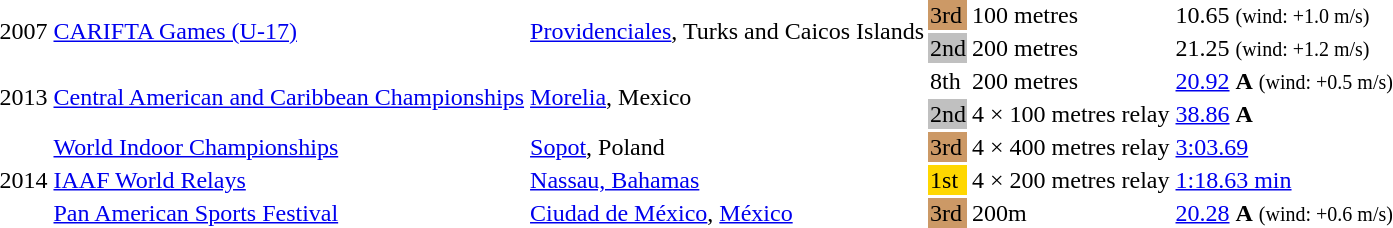<table>
<tr>
<td rowspan=2>2007</td>
<td rowspan=2><a href='#'>CARIFTA Games (U-17)</a></td>
<td rowspan=2><a href='#'>Providenciales</a>, Turks and Caicos Islands</td>
<td bgcolor=cc9966>3rd</td>
<td>100 metres</td>
<td>10.65 <small>(wind: +1.0 m/s)</small></td>
</tr>
<tr>
<td bgcolor=silver>2nd</td>
<td>200 metres</td>
<td>21.25 <small>(wind: +1.2 m/s)</small></td>
</tr>
<tr>
<td rowspan=2>2013</td>
<td rowspan=2><a href='#'>Central American and Caribbean Championships</a></td>
<td rowspan=2><a href='#'>Morelia</a>, Mexico</td>
<td>8th</td>
<td>200 metres</td>
<td><a href='#'>20.92</a>  <strong>A</strong> <small>(wind: +0.5 m/s)</small></td>
</tr>
<tr>
<td bgcolor=silver>2nd</td>
<td>4 × 100 metres relay</td>
<td><a href='#'>38.86</a> <strong>A</strong></td>
</tr>
<tr>
<td rowspan=3>2014</td>
<td><a href='#'>World Indoor Championships</a></td>
<td><a href='#'>Sopot</a>, Poland</td>
<td bgcolor=cc9966>3rd</td>
<td>4 × 400 metres relay</td>
<td><a href='#'>3:03.69</a></td>
</tr>
<tr>
<td><a href='#'>IAAF World Relays</a></td>
<td><a href='#'>Nassau, Bahamas</a></td>
<td bgcolor=gold>1st</td>
<td>4 × 200 metres relay</td>
<td><a href='#'>1:18.63 min</a> </td>
</tr>
<tr>
<td><a href='#'>Pan American Sports Festival</a></td>
<td><a href='#'>Ciudad de México</a>, <a href='#'>México</a></td>
<td bgcolor="cc9966">3rd</td>
<td>200m</td>
<td><a href='#'>20.28</a>  <strong>A</strong> <small>(wind: +0.6 m/s)</small></td>
</tr>
</table>
